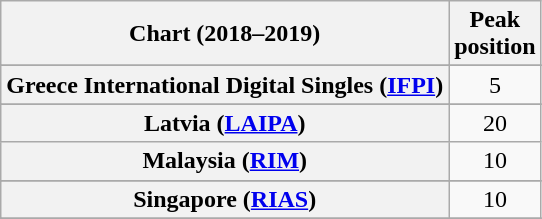<table class="wikitable sortable plainrowheaders" style="text-align:center">
<tr>
<th scope="col">Chart (2018–2019)</th>
<th scope="col">Peak<br> position</th>
</tr>
<tr>
</tr>
<tr>
</tr>
<tr>
</tr>
<tr>
</tr>
<tr>
</tr>
<tr>
</tr>
<tr>
</tr>
<tr>
<th scope="row">Greece International Digital Singles (<a href='#'>IFPI</a>)</th>
<td>5</td>
</tr>
<tr>
</tr>
<tr>
</tr>
<tr>
</tr>
<tr>
</tr>
<tr>
<th scope="row">Latvia (<a href='#'>LAIPA</a>)</th>
<td>20</td>
</tr>
<tr>
<th scope="row">Malaysia (<a href='#'>RIM</a>)</th>
<td>10</td>
</tr>
<tr>
</tr>
<tr>
</tr>
<tr>
</tr>
<tr>
</tr>
<tr>
</tr>
<tr>
<th scope="row">Singapore (<a href='#'>RIAS</a>)</th>
<td>10</td>
</tr>
<tr>
</tr>
<tr>
</tr>
<tr>
</tr>
<tr>
</tr>
<tr>
</tr>
<tr>
</tr>
</table>
